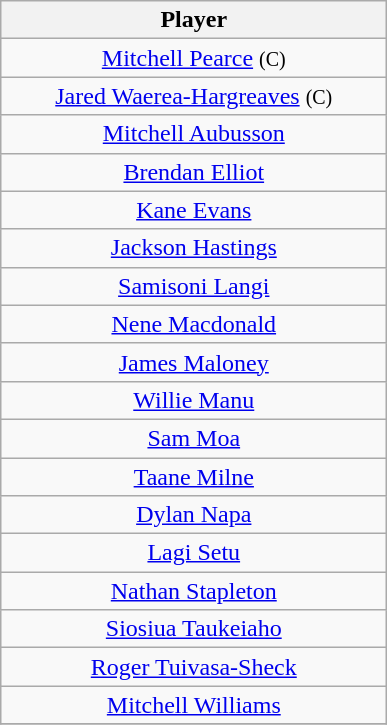<table class="wikitable" style="text-align: center;">
<tr>
<th style="width:250px;">Player</th>
</tr>
<tr>
<td><a href='#'>Mitchell Pearce</a> <small>(C)</small></td>
</tr>
<tr>
<td><a href='#'>Jared Waerea-Hargreaves</a> <small>(C)</small></td>
</tr>
<tr>
<td><a href='#'>Mitchell Aubusson</a></td>
</tr>
<tr>
<td><a href='#'>Brendan Elliot</a></td>
</tr>
<tr>
<td><a href='#'>Kane Evans</a></td>
</tr>
<tr>
<td><a href='#'>Jackson Hastings</a></td>
</tr>
<tr>
<td><a href='#'>Samisoni Langi</a></td>
</tr>
<tr>
<td><a href='#'>Nene Macdonald</a></td>
</tr>
<tr>
<td><a href='#'>James Maloney</a></td>
</tr>
<tr>
<td><a href='#'>Willie Manu</a></td>
</tr>
<tr>
<td><a href='#'>Sam Moa</a></td>
</tr>
<tr>
<td><a href='#'>Taane Milne</a></td>
</tr>
<tr>
<td><a href='#'>Dylan Napa</a></td>
</tr>
<tr>
<td><a href='#'>Lagi Setu</a></td>
</tr>
<tr>
<td><a href='#'>Nathan Stapleton</a></td>
</tr>
<tr>
<td><a href='#'>Siosiua Taukeiaho</a></td>
</tr>
<tr>
<td><a href='#'>Roger Tuivasa-Sheck</a></td>
</tr>
<tr>
<td><a href='#'>Mitchell Williams</a></td>
</tr>
<tr>
</tr>
</table>
